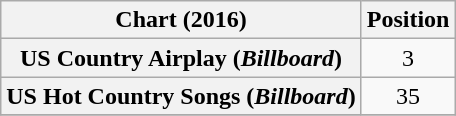<table class="wikitable sortable plainrowheaders" style="text-align:center">
<tr>
<th scope="col">Chart (2016)</th>
<th scope="col">Position</th>
</tr>
<tr>
<th scope="row">US Country Airplay (<em>Billboard</em>)</th>
<td>3</td>
</tr>
<tr>
<th scope="row">US Hot Country Songs (<em>Billboard</em>)</th>
<td>35</td>
</tr>
<tr>
</tr>
</table>
